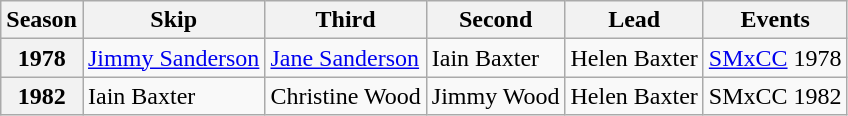<table class="wikitable">
<tr>
<th scope="col">Season</th>
<th scope="col">Skip</th>
<th scope="col">Third</th>
<th scope="col">Second</th>
<th scope="col">Lead</th>
<th scope="col">Events</th>
</tr>
<tr>
<th scope="row">1978</th>
<td><a href='#'>Jimmy Sanderson</a></td>
<td><a href='#'>Jane Sanderson</a></td>
<td>Iain Baxter</td>
<td>Helen Baxter</td>
<td><a href='#'>SMxCC</a> 1978 </td>
</tr>
<tr>
<th scope="row">1982</th>
<td>Iain Baxter</td>
<td>Christine Wood</td>
<td>Jimmy Wood</td>
<td>Helen Baxter</td>
<td>SMxCC 1982 </td>
</tr>
</table>
